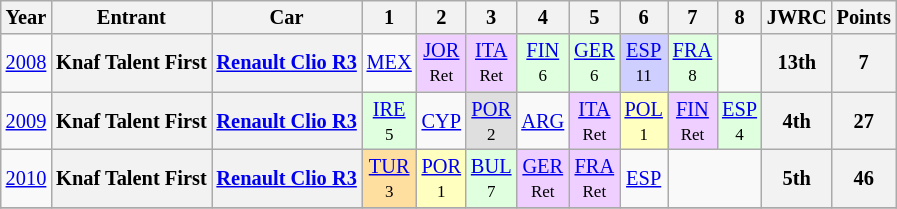<table class="wikitable" border="1" style="text-align:center; font-size:85%;">
<tr>
<th>Year</th>
<th>Entrant</th>
<th>Car</th>
<th>1</th>
<th>2</th>
<th>3</th>
<th>4</th>
<th>5</th>
<th>6</th>
<th>7</th>
<th>8</th>
<th>JWRC</th>
<th>Points</th>
</tr>
<tr>
<td><a href='#'>2008</a></td>
<th nowrap>Knaf Talent First</th>
<th nowrap><a href='#'>Renault Clio R3</a></th>
<td><a href='#'>MEX</a></td>
<td style="background:#EFCFFF;"><a href='#'>JOR</a><br><small>Ret</small></td>
<td style="background:#EFCFFF;"><a href='#'>ITA</a><br><small>Ret</small></td>
<td style="background:#DFFFDF;"><a href='#'>FIN</a><br><small>6</small></td>
<td style="background:#DFFFDF;"><a href='#'>GER</a><br><small>6</small></td>
<td style="background:#CFCFFF;"><a href='#'>ESP</a><br><small>11</small></td>
<td style="background:#DFFFDF;"><a href='#'>FRA</a><br><small>8</small></td>
<td></td>
<th>13th</th>
<th>7</th>
</tr>
<tr>
<td><a href='#'>2009</a></td>
<th nowrap>Knaf Talent First</th>
<th nowrap><a href='#'>Renault Clio R3</a></th>
<td style="background:#DFFFDF;"><a href='#'>IRE</a><br><small>5</small></td>
<td><a href='#'>CYP</a></td>
<td style="background:#DFDFDF;"><a href='#'>POR</a><br><small>2</small></td>
<td><a href='#'>ARG</a></td>
<td style="background:#EFCFFF;"><a href='#'>ITA</a><br><small>Ret</small></td>
<td style="background:#FFFFBF;"><a href='#'>POL</a><br><small>1</small></td>
<td style="background:#EFCFFF;"><a href='#'>FIN</a><br><small>Ret</small></td>
<td style="background:#DFFFDF;"><a href='#'>ESP</a><br><small>4</small></td>
<th>4th</th>
<th>27</th>
</tr>
<tr>
<td><a href='#'>2010</a></td>
<th nowrap>Knaf Talent First</th>
<th nowrap><a href='#'>Renault Clio R3</a></th>
<td style="background:#FFDF9F;"><a href='#'>TUR</a><br><small>3</small></td>
<td style="background:#FFFFBF;"><a href='#'>POR</a><br><small>1</small></td>
<td style="background:#DFFFDF;"><a href='#'>BUL</a><br><small>7</small></td>
<td style="background:#EFCFFF;"><a href='#'>GER</a><br><small>Ret</small></td>
<td style="background:#EFCFFF;"><a href='#'>FRA</a><br><small>Ret</small></td>
<td><a href='#'>ESP</a></td>
<td colspan=2></td>
<th>5th</th>
<th>46</th>
</tr>
<tr>
</tr>
</table>
